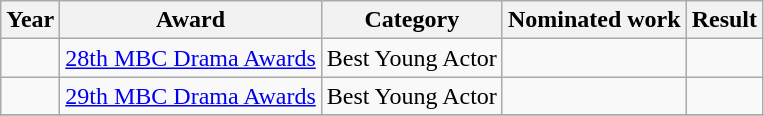<table class="wikitable">
<tr>
<th>Year</th>
<th>Award</th>
<th>Category</th>
<th>Nominated work</th>
<th>Result</th>
</tr>
<tr>
<td></td>
<td><a href='#'>28th MBC Drama Awards</a></td>
<td>Best Young Actor</td>
<td></td>
<td></td>
</tr>
<tr>
<td></td>
<td><a href='#'>29th MBC Drama Awards</a></td>
<td>Best Young Actor</td>
<td></td>
<td></td>
</tr>
<tr>
</tr>
</table>
